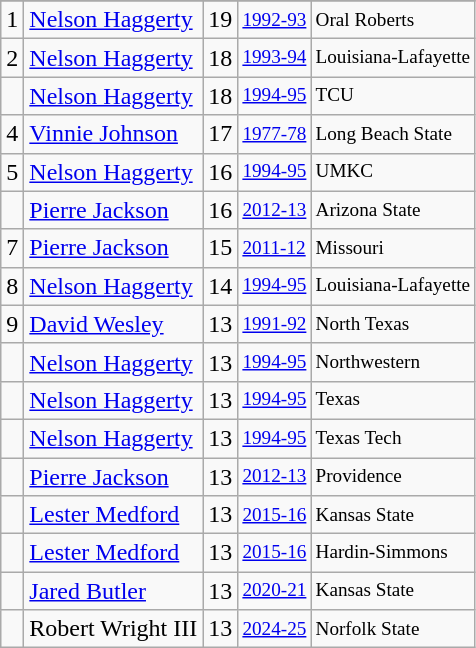<table class="wikitable">
<tr>
</tr>
<tr>
<td>1</td>
<td><a href='#'>Nelson Haggerty</a></td>
<td>19</td>
<td style="font-size:80%;"><a href='#'>1992-93</a></td>
<td style="font-size:80%;">Oral Roberts</td>
</tr>
<tr>
<td>2</td>
<td><a href='#'>Nelson Haggerty</a></td>
<td>18</td>
<td style="font-size:80%;"><a href='#'>1993-94</a></td>
<td style="font-size:80%;">Louisiana-Lafayette</td>
</tr>
<tr>
<td></td>
<td><a href='#'>Nelson Haggerty</a></td>
<td>18</td>
<td style="font-size:80%;"><a href='#'>1994-95</a></td>
<td style="font-size:80%;">TCU</td>
</tr>
<tr>
<td>4</td>
<td><a href='#'>Vinnie Johnson</a></td>
<td>17</td>
<td style="font-size:80%;"><a href='#'>1977-78</a></td>
<td style="font-size:80%;">Long Beach State</td>
</tr>
<tr>
<td>5</td>
<td><a href='#'>Nelson Haggerty</a></td>
<td>16</td>
<td style="font-size:80%;"><a href='#'>1994-95</a></td>
<td style="font-size:80%;">UMKC</td>
</tr>
<tr>
<td></td>
<td><a href='#'>Pierre Jackson</a></td>
<td>16</td>
<td style="font-size:80%;"><a href='#'>2012-13</a></td>
<td style="font-size:80%;">Arizona State</td>
</tr>
<tr>
<td>7</td>
<td><a href='#'>Pierre Jackson</a></td>
<td>15</td>
<td style="font-size:80%;"><a href='#'>2011-12</a></td>
<td style="font-size:80%;">Missouri</td>
</tr>
<tr>
<td>8</td>
<td><a href='#'>Nelson Haggerty</a></td>
<td>14</td>
<td style="font-size:80%;"><a href='#'>1994-95</a></td>
<td style="font-size:80%;">Louisiana-Lafayette</td>
</tr>
<tr>
<td>9</td>
<td><a href='#'>David Wesley</a></td>
<td>13</td>
<td style="font-size:80%;"><a href='#'>1991-92</a></td>
<td style="font-size:80%;">North Texas</td>
</tr>
<tr>
<td></td>
<td><a href='#'>Nelson Haggerty</a></td>
<td>13</td>
<td style="font-size:80%;"><a href='#'>1994-95</a></td>
<td style="font-size:80%;">Northwestern</td>
</tr>
<tr>
<td></td>
<td><a href='#'>Nelson Haggerty</a></td>
<td>13</td>
<td style="font-size:80%;"><a href='#'>1994-95</a></td>
<td style="font-size:80%;">Texas</td>
</tr>
<tr>
<td></td>
<td><a href='#'>Nelson Haggerty</a></td>
<td>13</td>
<td style="font-size:80%;"><a href='#'>1994-95</a></td>
<td style="font-size:80%;">Texas Tech</td>
</tr>
<tr>
<td></td>
<td><a href='#'>Pierre Jackson</a></td>
<td>13</td>
<td style="font-size:80%;"><a href='#'>2012-13</a></td>
<td style="font-size:80%;">Providence</td>
</tr>
<tr>
<td></td>
<td><a href='#'>Lester Medford</a></td>
<td>13</td>
<td style="font-size:80%;"><a href='#'>2015-16</a></td>
<td style="font-size:80%;">Kansas State</td>
</tr>
<tr>
<td></td>
<td><a href='#'>Lester Medford</a></td>
<td>13</td>
<td style="font-size:80%;"><a href='#'>2015-16</a></td>
<td style="font-size:80%;">Hardin-Simmons</td>
</tr>
<tr>
<td></td>
<td><a href='#'>Jared Butler</a></td>
<td>13</td>
<td style="font-size:80%;"><a href='#'>2020-21</a></td>
<td style="font-size:80%;">Kansas State</td>
</tr>
<tr>
<td></td>
<td>Robert Wright III</td>
<td>13</td>
<td style="font-size:80%;"><a href='#'>2024-25</a></td>
<td style="font-size:80%;">Norfolk State</td>
</tr>
</table>
